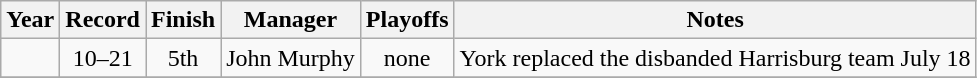<table class="wikitable" style="text-align:center">
<tr>
<th>Year</th>
<th>Record</th>
<th>Finish</th>
<th>Manager</th>
<th>Playoffs</th>
<th>Notes</th>
</tr>
<tr>
<td></td>
<td>10–21</td>
<td>5th</td>
<td>John Murphy</td>
<td>none</td>
<td>York replaced the disbanded Harrisburg team July 18</td>
</tr>
<tr>
</tr>
</table>
